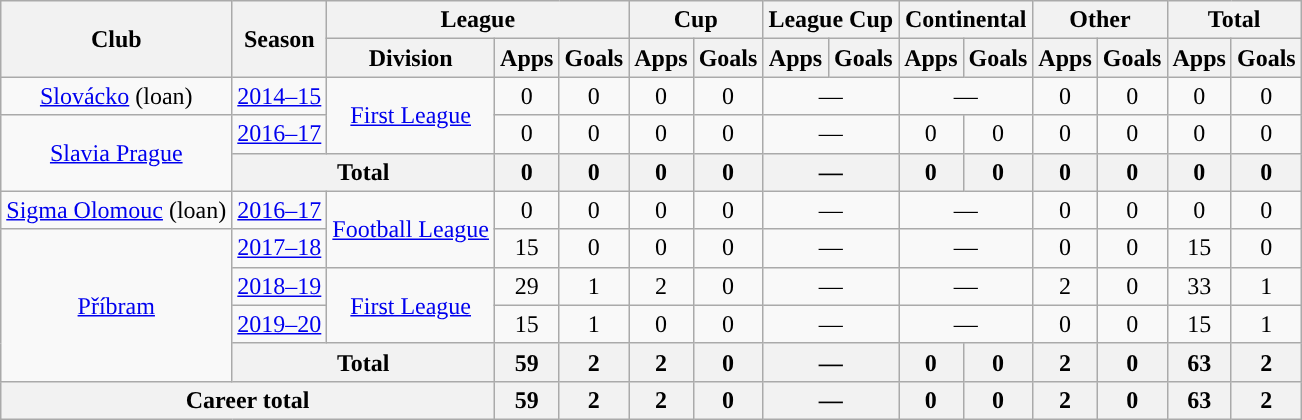<table class="wikitable" style="text-align:center">
<tr>
<th rowspan="2">Club</th>
<th rowspan="2">Season</th>
<th colspan="3">League</th>
<th colspan="2">Cup</th>
<th colspan="2">League Cup</th>
<th colspan="2">Continental</th>
<th colspan="2">Other</th>
<th colspan="2">Total</th>
</tr>
<tr>
<th>Division</th>
<th>Apps</th>
<th>Goals</th>
<th>Apps</th>
<th>Goals</th>
<th>Apps</th>
<th>Goals</th>
<th>Apps</th>
<th>Goals</th>
<th>Apps</th>
<th>Goals</th>
<th>Apps</th>
<th>Goals</th>
</tr>
<tr>
<td rowspan="1"><a href='#'>Slovácko</a> (loan)</td>
<td><a href='#'>2014–15</a></td>
<td rowspan="2"><a href='#'>First League</a></td>
<td>0</td>
<td>0</td>
<td>0</td>
<td>0</td>
<td colspan="2">—</td>
<td colspan="2">—</td>
<td>0</td>
<td>0</td>
<td>0</td>
<td>0</td>
</tr>
<tr>
<td rowspan="2"><a href='#'>Slavia Prague</a></td>
<td><a href='#'>2016–17</a></td>
<td>0</td>
<td>0</td>
<td>0</td>
<td>0</td>
<td colspan="2">—</td>
<td>0</td>
<td>0</td>
<td>0</td>
<td>0</td>
<td>0</td>
<td>0</td>
</tr>
<tr>
<th colspan="2">Total</th>
<th>0</th>
<th>0</th>
<th>0</th>
<th>0</th>
<th colspan="2">—</th>
<th>0</th>
<th>0</th>
<th>0</th>
<th>0</th>
<th>0</th>
<th>0</th>
</tr>
<tr>
<td rowspan="1"><a href='#'>Sigma Olomouc</a> (loan)</td>
<td><a href='#'>2016–17</a></td>
<td rowspan="2"><a href='#'>Football League</a></td>
<td>0</td>
<td>0</td>
<td>0</td>
<td>0</td>
<td colspan="2">—</td>
<td colspan="2">—</td>
<td>0</td>
<td>0</td>
<td>0</td>
<td>0</td>
</tr>
<tr>
<td rowspan="4"><a href='#'>Příbram</a></td>
<td><a href='#'>2017–18</a></td>
<td>15</td>
<td>0</td>
<td>0</td>
<td>0</td>
<td colspan="2">—</td>
<td colspan="2">—</td>
<td>0</td>
<td>0</td>
<td>15</td>
<td>0</td>
</tr>
<tr>
<td><a href='#'>2018–19</a></td>
<td rowspan="2"><a href='#'>First League</a></td>
<td>29</td>
<td>1</td>
<td>2</td>
<td>0</td>
<td colspan="2">—</td>
<td colspan="2">—</td>
<td>2</td>
<td>0</td>
<td>33</td>
<td>1</td>
</tr>
<tr>
<td><a href='#'>2019–20</a></td>
<td>15</td>
<td>1</td>
<td>0</td>
<td>0</td>
<td colspan="2">—</td>
<td colspan="2">—</td>
<td>0</td>
<td>0</td>
<td>15</td>
<td>1</td>
</tr>
<tr>
<th colspan="2">Total</th>
<th>59</th>
<th>2</th>
<th>2</th>
<th>0</th>
<th colspan="2">—</th>
<th>0</th>
<th>0</th>
<th>2</th>
<th>0</th>
<th>63</th>
<th>2</th>
</tr>
<tr>
<th colspan="3">Career total</th>
<th>59</th>
<th>2</th>
<th>2</th>
<th>0</th>
<th colspan="2">—</th>
<th>0</th>
<th>0</th>
<th>2</th>
<th>0</th>
<th>63</th>
<th>2</th>
</tr>
</table>
